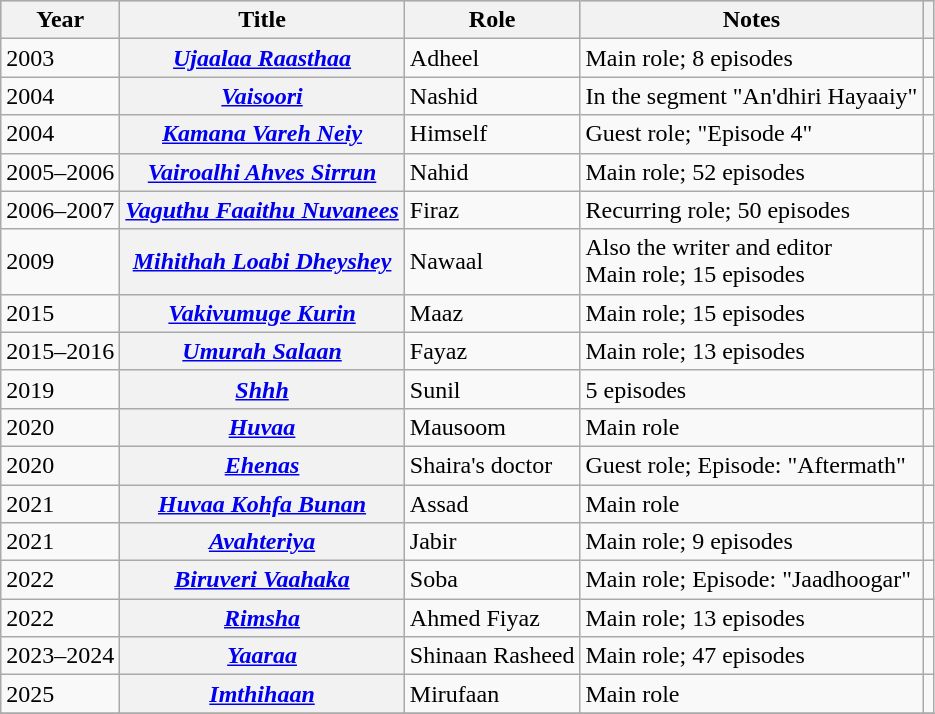<table class="wikitable sortable plainrowheaders">
<tr style="background:#ccc; text-align:center;">
<th scope="col">Year</th>
<th scope="col">Title</th>
<th scope="col">Role</th>
<th scope="col">Notes</th>
<th scope="col" class="unsortable"></th>
</tr>
<tr>
<td>2003</td>
<th scope="row"><em><a href='#'>Ujaalaa Raasthaa</a></em></th>
<td>Adheel</td>
<td>Main role; 8 episodes</td>
<td style="text-align: center;"></td>
</tr>
<tr>
<td>2004</td>
<th scope="row"><em><a href='#'>Vaisoori</a></em></th>
<td>Nashid</td>
<td>In the segment "An'dhiri Hayaaiy"</td>
<td style="text-align: center;"></td>
</tr>
<tr>
<td>2004</td>
<th scope="row"><em><a href='#'>Kamana Vareh Neiy</a></em></th>
<td>Himself</td>
<td>Guest role; "Episode 4"</td>
<td style="text-align: center;"></td>
</tr>
<tr>
<td>2005–2006</td>
<th scope="row"><em><a href='#'>Vairoalhi Ahves Sirrun</a></em></th>
<td>Nahid</td>
<td>Main role; 52 episodes</td>
<td style="text-align: center;"></td>
</tr>
<tr>
<td>2006–2007</td>
<th scope="row"><em><a href='#'>Vaguthu Faaithu Nuvanees</a></em></th>
<td>Firaz</td>
<td>Recurring role; 50 episodes</td>
<td style="text-align: center;"></td>
</tr>
<tr>
<td>2009</td>
<th scope="row"><em><a href='#'>Mihithah Loabi Dheyshey</a></em></th>
<td>Nawaal</td>
<td>Also the writer and editor<br>Main role; 15 episodes</td>
<td style="text-align: center;"></td>
</tr>
<tr>
<td>2015</td>
<th scope="row"><em><a href='#'>Vakivumuge Kurin</a></em></th>
<td>Maaz</td>
<td>Main role; 15 episodes</td>
<td style="text-align: center;"></td>
</tr>
<tr>
<td>2015–2016</td>
<th scope="row"><em><a href='#'>Umurah Salaan</a></em></th>
<td>Fayaz</td>
<td>Main role; 13 episodes</td>
<td style="text-align: center;"></td>
</tr>
<tr>
<td>2019</td>
<th scope="row"><em><a href='#'>Shhh</a></em></th>
<td>Sunil</td>
<td>5 episodes</td>
<td style="text-align: center;"></td>
</tr>
<tr>
<td>2020</td>
<th scope="row"><em><a href='#'>Huvaa</a></em></th>
<td>Mausoom</td>
<td>Main role</td>
<td style="text-align: center;"></td>
</tr>
<tr>
<td>2020</td>
<th scope="row"><em><a href='#'>Ehenas</a></em></th>
<td>Shaira's doctor</td>
<td>Guest role; Episode: "Aftermath"</td>
<td style="text-align: center;"></td>
</tr>
<tr>
<td>2021</td>
<th scope="row"><em><a href='#'>Huvaa Kohfa Bunan</a></em></th>
<td>Assad</td>
<td>Main role</td>
<td style="text-align: center;"></td>
</tr>
<tr>
<td>2021</td>
<th scope="row"><em><a href='#'>Avahteriya</a></em></th>
<td>Jabir</td>
<td>Main role; 9 episodes</td>
<td style="text-align: center;"></td>
</tr>
<tr>
<td>2022</td>
<th scope="row"><em><a href='#'>Biruveri Vaahaka</a></em></th>
<td>Soba</td>
<td>Main role; Episode: "Jaadhoogar"</td>
<td style="text-align: center;"></td>
</tr>
<tr>
<td>2022</td>
<th scope="row"><em><a href='#'>Rimsha</a></em></th>
<td>Ahmed Fiyaz</td>
<td>Main role; 13 episodes</td>
<td style="text-align: center;"></td>
</tr>
<tr>
<td>2023–2024</td>
<th scope="row"><em><a href='#'>Yaaraa</a></em></th>
<td>Shinaan Rasheed</td>
<td>Main role; 47 episodes</td>
<td style="text-align: center;"></td>
</tr>
<tr>
<td>2025</td>
<th scope="row"><em><a href='#'>Imthihaan</a></em></th>
<td>Mirufaan</td>
<td>Main role</td>
<td style="text-align: center;"></td>
</tr>
<tr>
</tr>
</table>
